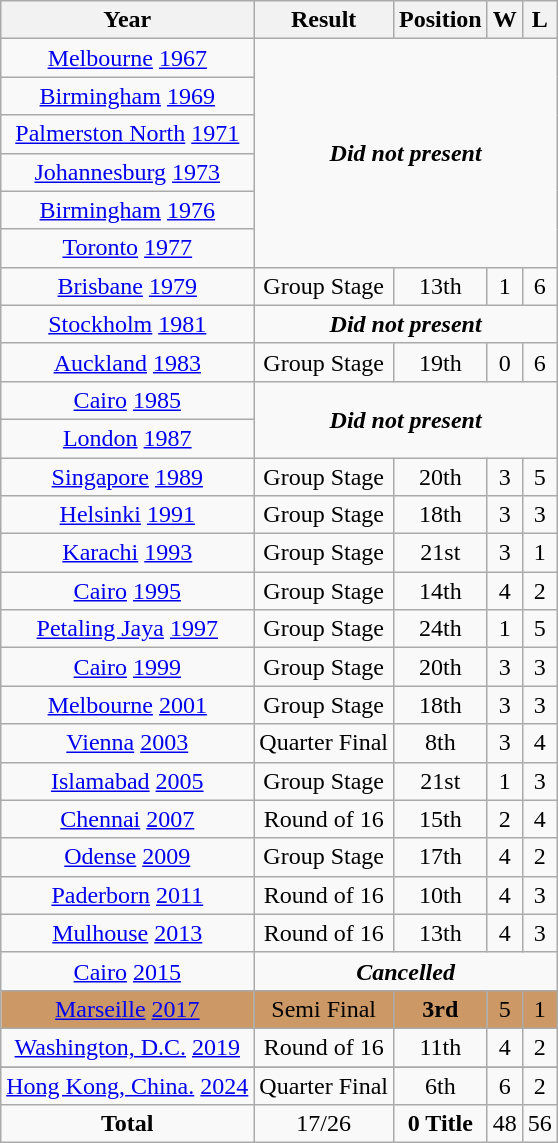<table class="wikitable" style="text-align: center;">
<tr>
<th>Year</th>
<th>Result</th>
<th>Position</th>
<th>W</th>
<th>L</th>
</tr>
<tr>
<td> <a href='#'>Melbourne</a> <a href='#'>1967</a></td>
<td rowspan="6" colspan="4" align="center"><strong><em>Did not present</em></strong></td>
</tr>
<tr>
<td> <a href='#'>Birmingham</a> <a href='#'>1969</a></td>
</tr>
<tr>
<td> <a href='#'>Palmerston North</a> <a href='#'>1971</a></td>
</tr>
<tr>
<td> <a href='#'>Johannesburg</a> <a href='#'>1973</a></td>
</tr>
<tr>
<td> <a href='#'>Birmingham</a> <a href='#'>1976</a></td>
</tr>
<tr>
<td> <a href='#'>Toronto</a> <a href='#'>1977</a></td>
</tr>
<tr>
<td> <a href='#'>Brisbane</a> <a href='#'>1979</a></td>
<td>Group Stage</td>
<td>13th</td>
<td>1</td>
<td>6</td>
</tr>
<tr>
<td> <a href='#'>Stockholm</a> <a href='#'>1981</a></td>
<td rowspan="1" colspan="4" align="center"><strong><em>Did not present</em></strong></td>
</tr>
<tr>
<td> <a href='#'>Auckland</a> <a href='#'>1983</a></td>
<td>Group Stage</td>
<td>19th</td>
<td>0</td>
<td>6</td>
</tr>
<tr>
<td> <a href='#'>Cairo</a> <a href='#'>1985</a></td>
<td rowspan="2" colspan="4" align="center"><strong><em>Did not present</em></strong></td>
</tr>
<tr>
<td> <a href='#'>London</a> <a href='#'>1987</a></td>
</tr>
<tr>
<td> <a href='#'>Singapore</a> <a href='#'>1989</a></td>
<td>Group Stage</td>
<td>20th</td>
<td>3</td>
<td>5</td>
</tr>
<tr>
<td> <a href='#'>Helsinki</a> <a href='#'>1991</a></td>
<td>Group Stage</td>
<td>18th</td>
<td>3</td>
<td>3</td>
</tr>
<tr>
<td> <a href='#'>Karachi</a> <a href='#'>1993</a></td>
<td>Group Stage</td>
<td>21st</td>
<td>3</td>
<td>1</td>
</tr>
<tr>
<td> <a href='#'>Cairo</a> <a href='#'>1995</a></td>
<td>Group Stage</td>
<td>14th</td>
<td>4</td>
<td>2</td>
</tr>
<tr>
<td> <a href='#'>Petaling Jaya</a> <a href='#'>1997</a></td>
<td>Group Stage</td>
<td>24th</td>
<td>1</td>
<td>5</td>
</tr>
<tr>
<td> <a href='#'>Cairo</a> <a href='#'>1999</a></td>
<td>Group Stage</td>
<td>20th</td>
<td>3</td>
<td>3</td>
</tr>
<tr>
<td> <a href='#'>Melbourne</a> <a href='#'>2001</a></td>
<td>Group Stage</td>
<td>18th</td>
<td>3</td>
<td>3</td>
</tr>
<tr>
<td> <a href='#'>Vienna</a> <a href='#'>2003</a></td>
<td>Quarter Final</td>
<td>8th</td>
<td>3</td>
<td>4</td>
</tr>
<tr>
<td> <a href='#'>Islamabad</a> <a href='#'>2005</a></td>
<td>Group Stage</td>
<td>21st</td>
<td>1</td>
<td>3</td>
</tr>
<tr>
<td> <a href='#'>Chennai</a> <a href='#'>2007</a></td>
<td>Round of 16</td>
<td>15th</td>
<td>2</td>
<td>4</td>
</tr>
<tr>
<td> <a href='#'>Odense</a> <a href='#'>2009</a></td>
<td>Group Stage</td>
<td>17th</td>
<td>4</td>
<td>2</td>
</tr>
<tr>
<td> <a href='#'>Paderborn</a> <a href='#'>2011</a></td>
<td>Round of 16</td>
<td>10th</td>
<td>4</td>
<td>3</td>
</tr>
<tr>
<td> <a href='#'>Mulhouse</a> <a href='#'>2013</a></td>
<td>Round of 16</td>
<td>13th</td>
<td>4</td>
<td>3</td>
</tr>
<tr>
<td> <a href='#'>Cairo</a> <a href='#'>2015</a></td>
<td rowspan="1" colspan="4" align="center"><strong><em>Cancelled</em></strong></td>
</tr>
<tr style="background:#c96;">
<td> <a href='#'>Marseille</a> <a href='#'>2017</a></td>
<td>Semi Final</td>
<td><strong>3rd</strong></td>
<td>5</td>
<td>1</td>
</tr>
<tr>
<td> <a href='#'>Washington, D.C.</a> <a href='#'>2019</a></td>
<td>Round of 16</td>
<td>11th</td>
<td>4</td>
<td>2</td>
</tr>
<tr>
</tr>
<tr>
<td> <a href='#'>Hong Kong, China.</a> <a href='#'>2024</a></td>
<td>Quarter Final</td>
<td>6th</td>
<td>6</td>
<td>2</td>
</tr>
<tr>
<td><strong>Total</strong></td>
<td>17/26</td>
<td><strong>0 Title</strong></td>
<td>48</td>
<td>56</td>
</tr>
</table>
